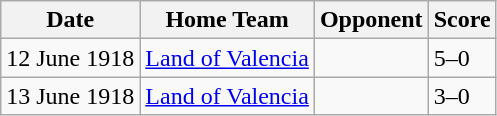<table class="wikitable">
<tr>
<th>Date</th>
<th>Home Team</th>
<th>Opponent</th>
<th>Score</th>
</tr>
<tr>
<td>12 June 1918</td>
<td> <a href='#'>Land of Valencia</a></td>
<td></td>
<td>5–0</td>
</tr>
<tr>
<td>13 June 1918</td>
<td> <a href='#'>Land of Valencia</a></td>
<td></td>
<td>3–0</td>
</tr>
</table>
